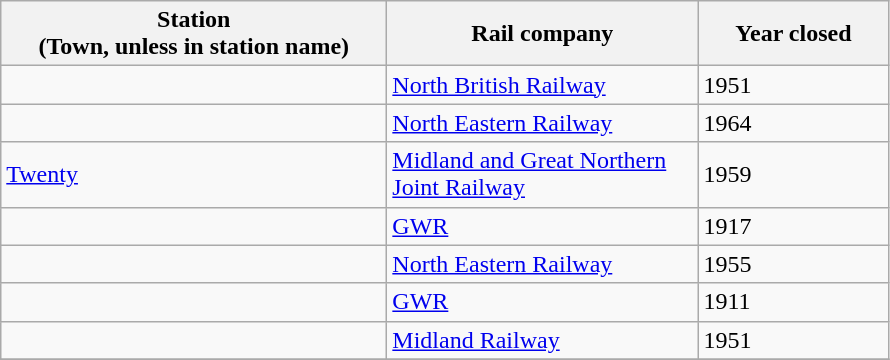<table class="wikitable sortable">
<tr>
<th style="width:250px">Station<br>(Town, unless in station name)</th>
<th style="width:200px">Rail company</th>
<th style="width:120px">Year closed</th>
</tr>
<tr>
<td></td>
<td><a href='#'>North British Railway</a></td>
<td>1951</td>
</tr>
<tr>
<td></td>
<td><a href='#'>North Eastern Railway</a></td>
<td>1964</td>
</tr>
<tr>
<td><a href='#'>Twenty</a></td>
<td><a href='#'>Midland and Great Northern Joint Railway</a></td>
<td>1959</td>
</tr>
<tr>
<td></td>
<td><a href='#'>GWR</a></td>
<td>1917</td>
</tr>
<tr>
<td></td>
<td><a href='#'>North Eastern Railway</a></td>
<td>1955</td>
</tr>
<tr>
<td></td>
<td><a href='#'>GWR</a></td>
<td>1911</td>
</tr>
<tr>
<td></td>
<td><a href='#'>Midland Railway</a></td>
<td>1951</td>
</tr>
<tr>
</tr>
</table>
